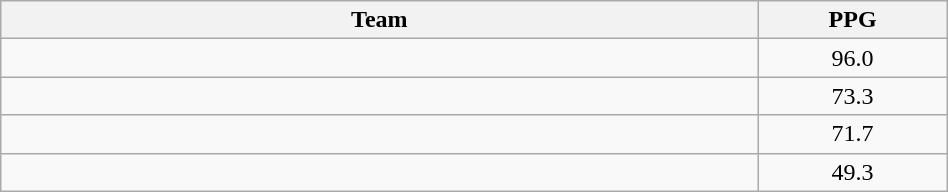<table class=wikitable width="50%">
<tr>
<th width="80%">Team</th>
<th width="20%">PPG</th>
</tr>
<tr>
<td></td>
<td align=center>96.0</td>
</tr>
<tr>
<td></td>
<td align=center>73.3</td>
</tr>
<tr>
<td></td>
<td align=center>71.7</td>
</tr>
<tr>
<td></td>
<td align=center>49.3</td>
</tr>
</table>
